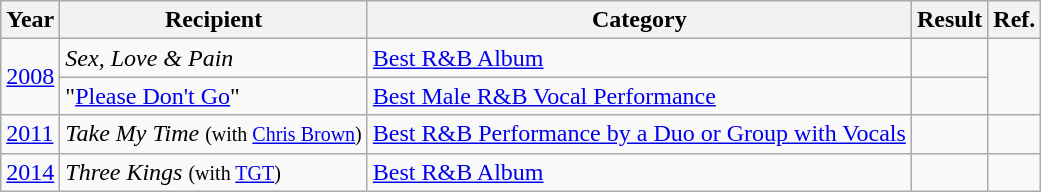<table class="wikitable">
<tr>
<th>Year</th>
<th>Recipient</th>
<th>Category</th>
<th>Result</th>
<th>Ref.</th>
</tr>
<tr>
<td rowspan="2"><a href='#'>2008</a></td>
<td><em>Sex, Love & Pain</em></td>
<td><a href='#'>Best R&B Album</a></td>
<td></td>
<td rowspan="2"></td>
</tr>
<tr>
<td>"<a href='#'>Please Don't Go</a>"</td>
<td><a href='#'>Best Male R&B Vocal Performance</a></td>
<td></td>
</tr>
<tr>
<td><a href='#'>2011</a></td>
<td><em>Take My Time</em> <small>(with <a href='#'>Chris Brown</a>)</small></td>
<td><a href='#'>Best R&B Performance by a Duo or Group with Vocals</a></td>
<td></td>
<td></td>
</tr>
<tr>
<td><a href='#'>2014</a></td>
<td><em>Three Kings</em> <small>(with <a href='#'>TGT</a>)</small></td>
<td><a href='#'>Best R&B Album</a></td>
<td></td>
<td></td>
</tr>
</table>
